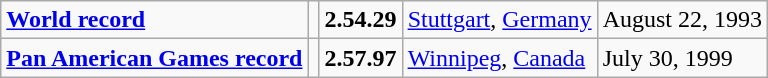<table class="wikitable">
<tr>
<td><strong><a href='#'>World record</a></strong></td>
<td></td>
<td><strong>2.54.29</strong></td>
<td><a href='#'>Stuttgart</a>, <a href='#'>Germany</a></td>
<td>August 22, 1993</td>
</tr>
<tr>
<td><strong><a href='#'>Pan American Games record</a></strong></td>
<td></td>
<td><strong>2.57.97</strong></td>
<td><a href='#'>Winnipeg</a>, <a href='#'>Canada</a></td>
<td>July 30, 1999</td>
</tr>
</table>
